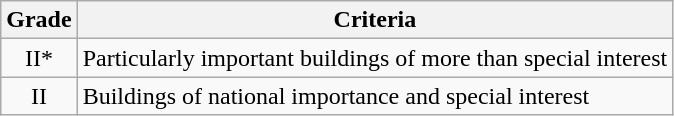<table class="wikitable">
<tr>
<th>Grade</th>
<th>Criteria</th>
</tr>
<tr>
<td align="center" >II*</td>
<td>Particularly important buildings of more than special interest</td>
</tr>
<tr>
<td align="center" >II</td>
<td>Buildings of national importance and special interest</td>
</tr>
</table>
